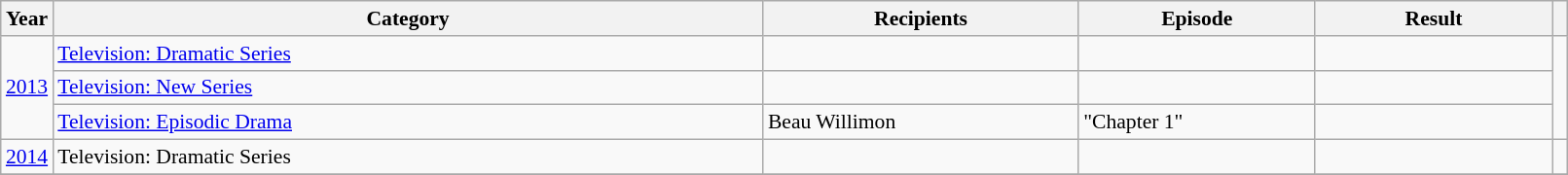<table class="wikitable plainrowheaders" style="font-size: 90%" width=85%>
<tr>
<th scope="col" style="width:2%;">Year</th>
<th scope="col" style="width:45%;">Category</th>
<th scope="col" style="width:20%;">Recipients</th>
<th scope="col" style="width:15%;">Episode</th>
<th scope="col" style="width:15%;">Result</th>
<th scope="col" class="unsortable" style="width:1%;"></th>
</tr>
<tr>
<td rowspan=3 style="text-align:center;"><a href='#'>2013</a></td>
<td><a href='#'>Television: Dramatic Series</a></td>
<td></td>
<td></td>
<td></td>
<td rowspan=3 style="text-align:center;"></td>
</tr>
<tr>
<td><a href='#'>Television: New Series</a></td>
<td></td>
<td></td>
<td></td>
</tr>
<tr>
<td><a href='#'>Television: Episodic Drama</a></td>
<td>Beau Willimon</td>
<td>"Chapter 1"</td>
<td></td>
</tr>
<tr>
<td style="text-align:center;"><a href='#'>2014</a></td>
<td>Television: Dramatic Series</td>
<td></td>
<td></td>
<td></td>
<td style="text-align:center;"></td>
</tr>
<tr>
</tr>
</table>
